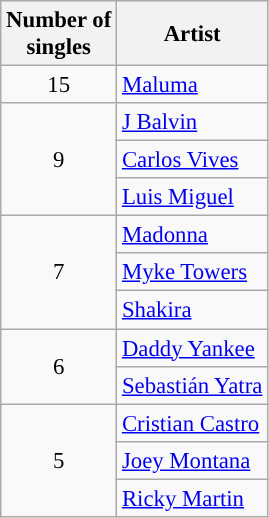<table class="wikitable" style="font-size:95%;">
<tr>
<th>Number of <br> singles</th>
<th>Artist</th>
</tr>
<tr>
<td style="text-align:center;">15</td>
<td><a href='#'>Maluma</a></td>
</tr>
<tr>
<td rowspan="3" style="text-align:center;">9</td>
<td><a href='#'>J Balvin</a></td>
</tr>
<tr>
<td><a href='#'>Carlos Vives</a></td>
</tr>
<tr>
<td><a href='#'>Luis Miguel</a></td>
</tr>
<tr>
<td rowspan="3" style="text-align:center;">7</td>
<td><a href='#'>Madonna</a></td>
</tr>
<tr>
<td><a href='#'>Myke Towers</a></td>
</tr>
<tr>
<td><a href='#'>Shakira</a></td>
</tr>
<tr>
<td rowspan="2" style="text-align:center;">6</td>
<td><a href='#'>Daddy Yankee</a></td>
</tr>
<tr>
<td><a href='#'>Sebastián Yatra</a></td>
</tr>
<tr>
<td rowspan="3" style="text-align:center;">5</td>
<td><a href='#'>Cristian Castro</a></td>
</tr>
<tr>
<td><a href='#'>Joey Montana</a></td>
</tr>
<tr>
<td><a href='#'>Ricky Martin</a></td>
</tr>
</table>
